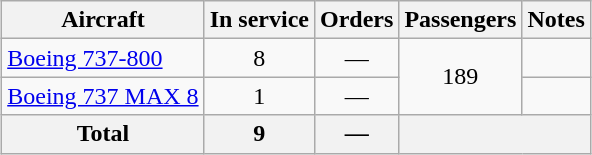<table class="wikitable" style="margin:0.5em auto;">
<tr>
<th>Aircraft</th>
<th>In service</th>
<th>Orders</th>
<th>Passengers</th>
<th>Notes</th>
</tr>
<tr>
<td><a href='#'>Boeing 737-800</a></td>
<td align=center>8</td>
<td align=center>—</td>
<td rowspan=2 align=center>189</td>
<td></td>
</tr>
<tr>
<td><a href='#'>Boeing 737 MAX 8</a></td>
<td align=center>1</td>
<td align=center>—</td>
<td></td>
</tr>
<tr>
<th>Total</th>
<th align=center>9</th>
<th align=center>—</th>
<th colspan="2"></th>
</tr>
</table>
